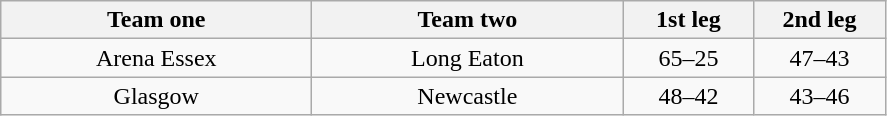<table class="wikitable" style="text-align: center">
<tr>
<th width=200>Team one</th>
<th width=200>Team two</th>
<th width=80>1st leg</th>
<th width=80>2nd leg</th>
</tr>
<tr>
<td>Arena Essex</td>
<td>Long Eaton</td>
<td>65–25</td>
<td>47–43</td>
</tr>
<tr>
<td>Glasgow</td>
<td>Newcastle</td>
<td>48–42</td>
<td>43–46</td>
</tr>
</table>
